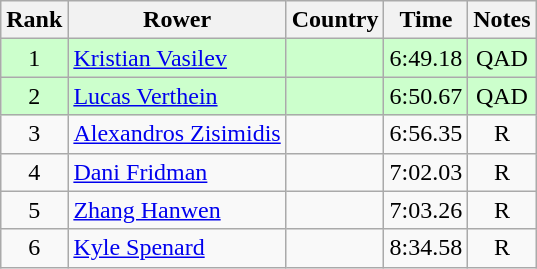<table class="wikitable" style="text-align:center">
<tr>
<th>Rank</th>
<th>Rower</th>
<th>Country</th>
<th>Time</th>
<th>Notes</th>
</tr>
<tr bgcolor=ccffcc>
<td>1</td>
<td align="left"><a href='#'>Kristian Vasilev</a></td>
<td align="left"></td>
<td>6:49.18</td>
<td>QAD</td>
</tr>
<tr bgcolor=ccffcc>
<td>2</td>
<td align="left"><a href='#'>Lucas Verthein</a></td>
<td align="left"></td>
<td>6:50.67</td>
<td>QAD</td>
</tr>
<tr>
<td>3</td>
<td align="left"><a href='#'>Alexandros Zisimidis</a></td>
<td align="left"></td>
<td>6:56.35</td>
<td>R</td>
</tr>
<tr>
<td>4</td>
<td align="left"><a href='#'>Dani Fridman</a></td>
<td align="left"></td>
<td>7:02.03</td>
<td>R</td>
</tr>
<tr>
<td>5</td>
<td align="left"><a href='#'>Zhang Hanwen</a></td>
<td align="left"></td>
<td>7:03.26</td>
<td>R</td>
</tr>
<tr>
<td>6</td>
<td align="left"><a href='#'>Kyle Spenard</a></td>
<td align="left"></td>
<td>8:34.58</td>
<td>R</td>
</tr>
</table>
